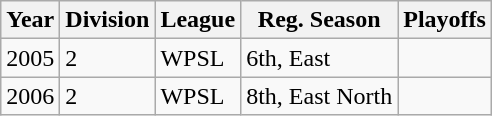<table class="wikitable">
<tr>
<th>Year</th>
<th>Division</th>
<th>League</th>
<th>Reg. Season</th>
<th>Playoffs</th>
</tr>
<tr>
<td>2005</td>
<td>2</td>
<td>WPSL</td>
<td>6th, East</td>
<td></td>
</tr>
<tr>
<td>2006</td>
<td>2</td>
<td>WPSL</td>
<td>8th, East North</td>
<td></td>
</tr>
</table>
